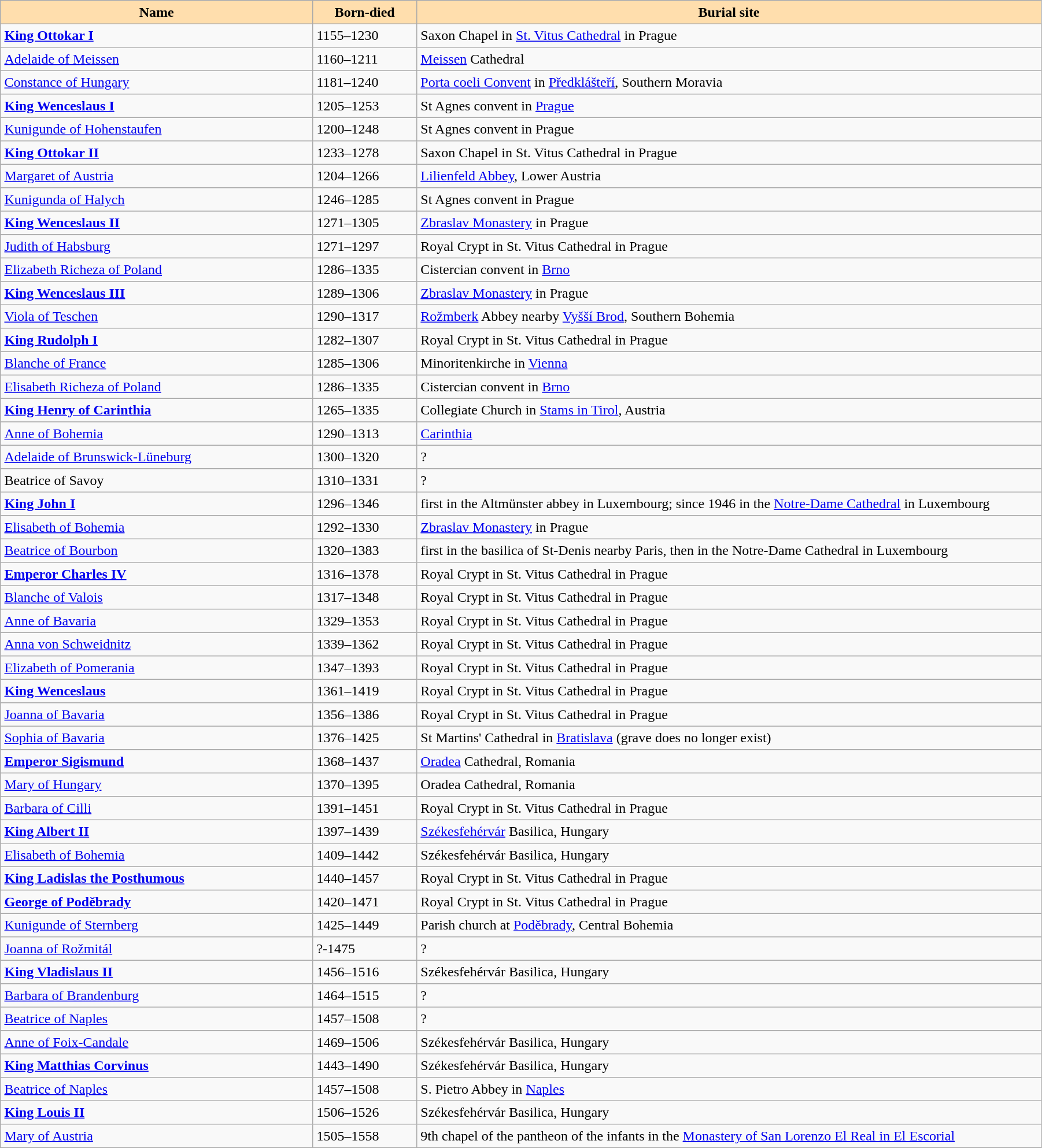<table width = "95%" border = 1 border="1" cellpadding="4" cellspacing="0" style="margin: 0.5em 1em 0.5em 0; background: #f9f9f9; border: 1px #aaa solid; border-collapse: collapse;">
<tr>
<th width="30%" bgcolor="#ffdead">Name</th>
<th width="10%" bgcolor="#ffdead">Born-died</th>
<th width="90%" bgcolor="#ffdead">Burial site</th>
</tr>
<tr>
<td><strong><a href='#'>King Ottokar I</a></strong></td>
<td>1155–1230</td>
<td>Saxon Chapel in <a href='#'>St. Vitus Cathedral</a> in Prague</td>
</tr>
<tr>
<td><a href='#'>Adelaide of Meissen</a></td>
<td>1160–1211</td>
<td><a href='#'>Meissen</a> Cathedral</td>
</tr>
<tr>
<td><a href='#'>Constance of Hungary</a></td>
<td>1181–1240</td>
<td><a href='#'>Porta coeli Convent</a> in <a href='#'>Předklášteří</a>, Southern Moravia</td>
</tr>
<tr>
<td><strong><a href='#'>King Wenceslaus I</a></strong></td>
<td>1205–1253</td>
<td>St Agnes convent in <a href='#'>Prague</a></td>
</tr>
<tr>
<td><a href='#'>Kunigunde of Hohenstaufen</a></td>
<td>1200–1248</td>
<td>St Agnes convent in Prague</td>
</tr>
<tr>
<td><strong><a href='#'>King Ottokar II</a></strong></td>
<td>1233–1278</td>
<td>Saxon Chapel in St. Vitus Cathedral in Prague</td>
</tr>
<tr>
<td><a href='#'>Margaret of Austria</a></td>
<td>1204–1266</td>
<td><a href='#'>Lilienfeld Abbey</a>, Lower Austria</td>
</tr>
<tr>
<td><a href='#'>Kunigunda of Halych</a></td>
<td>1246–1285</td>
<td>St Agnes convent in Prague</td>
</tr>
<tr>
<td><strong><a href='#'>King Wenceslaus II</a></strong></td>
<td>1271–1305</td>
<td><a href='#'>Zbraslav Monastery</a> in Prague</td>
</tr>
<tr>
<td><a href='#'>Judith of Habsburg</a></td>
<td>1271–1297</td>
<td>Royal Crypt in St. Vitus Cathedral in Prague</td>
</tr>
<tr>
<td><a href='#'>Elizabeth Richeza of Poland</a></td>
<td>1286–1335</td>
<td>Cistercian convent in <a href='#'>Brno</a></td>
</tr>
<tr>
<td><strong><a href='#'>King Wenceslaus III</a></strong></td>
<td>1289–1306</td>
<td><a href='#'>Zbraslav Monastery</a> in Prague</td>
</tr>
<tr>
<td><a href='#'>Viola of Teschen</a></td>
<td>1290–1317</td>
<td><a href='#'>Rožmberk</a> Abbey nearby <a href='#'>Vyšší Brod</a>, Southern Bohemia</td>
</tr>
<tr>
<td><strong><a href='#'>King Rudolph I</a></strong></td>
<td>1282–1307</td>
<td>Royal Crypt in St. Vitus Cathedral in Prague</td>
</tr>
<tr>
<td><a href='#'>Blanche of France</a></td>
<td>1285–1306</td>
<td>Minoritenkirche in <a href='#'>Vienna</a></td>
</tr>
<tr>
<td><a href='#'>Elisabeth Richeza of Poland</a></td>
<td>1286–1335</td>
<td>Cistercian convent in <a href='#'>Brno</a></td>
</tr>
<tr>
<td><strong><a href='#'>King Henry of Carinthia</a></strong></td>
<td>1265–1335</td>
<td>Collegiate Church in <a href='#'>Stams in Tirol</a>, Austria</td>
</tr>
<tr>
<td><a href='#'>Anne of Bohemia</a></td>
<td>1290–1313</td>
<td><a href='#'>Carinthia</a></td>
</tr>
<tr>
<td><a href='#'>Adelaide of Brunswick-Lüneburg</a></td>
<td>1300–1320</td>
<td>?</td>
</tr>
<tr>
<td>Beatrice of Savoy</td>
<td>1310–1331</td>
<td>?</td>
</tr>
<tr>
<td><strong><a href='#'>King John I</a></strong></td>
<td>1296–1346</td>
<td>first in the Altmünster abbey in Luxembourg; since 1946 in the <a href='#'>Notre-Dame Cathedral</a> in Luxembourg</td>
</tr>
<tr>
<td><a href='#'>Elisabeth of Bohemia</a></td>
<td>1292–1330</td>
<td><a href='#'>Zbraslav Monastery</a> in Prague</td>
</tr>
<tr>
<td><a href='#'>Beatrice of Bourbon</a></td>
<td>1320–1383</td>
<td>first in the basilica of St-Denis nearby Paris, then in the Notre-Dame Cathedral in Luxembourg</td>
</tr>
<tr>
<td><strong><a href='#'>Emperor Charles IV</a></strong></td>
<td>1316–1378</td>
<td>Royal Crypt in St. Vitus Cathedral in Prague</td>
</tr>
<tr>
<td><a href='#'>Blanche of Valois</a></td>
<td>1317–1348</td>
<td>Royal Crypt in St. Vitus Cathedral in Prague</td>
</tr>
<tr>
<td><a href='#'>Anne of Bavaria</a></td>
<td>1329–1353</td>
<td>Royal Crypt in St. Vitus Cathedral in Prague</td>
</tr>
<tr>
<td><a href='#'>Anna von Schweidnitz</a></td>
<td>1339–1362</td>
<td>Royal Crypt in St. Vitus Cathedral in Prague</td>
</tr>
<tr>
<td><a href='#'>Elizabeth of Pomerania</a></td>
<td>1347–1393</td>
<td>Royal Crypt in St. Vitus Cathedral in Prague</td>
</tr>
<tr>
<td><strong><a href='#'>King Wenceslaus</a></strong></td>
<td>1361–1419</td>
<td>Royal Crypt in St. Vitus Cathedral in Prague</td>
</tr>
<tr>
<td><a href='#'>Joanna of Bavaria</a></td>
<td>1356–1386</td>
<td>Royal Crypt in St. Vitus Cathedral in Prague</td>
</tr>
<tr>
<td><a href='#'>Sophia of Bavaria</a></td>
<td>1376–1425</td>
<td>St Martins' Cathedral in <a href='#'>Bratislava</a> (grave does no longer exist)</td>
</tr>
<tr>
<td><strong><a href='#'>Emperor Sigismund</a></strong></td>
<td>1368–1437</td>
<td><a href='#'>Oradea</a> Cathedral, Romania</td>
</tr>
<tr>
<td><a href='#'>Mary of Hungary</a></td>
<td>1370–1395</td>
<td>Oradea Cathedral, Romania</td>
</tr>
<tr>
<td><a href='#'>Barbara of Cilli</a></td>
<td>1391–1451</td>
<td>Royal Crypt in St. Vitus Cathedral in Prague</td>
</tr>
<tr>
<td><strong><a href='#'>King Albert II</a></strong></td>
<td>1397–1439</td>
<td><a href='#'>Székesfehérvár</a> Basilica, Hungary</td>
</tr>
<tr>
<td><a href='#'>Elisabeth of Bohemia</a></td>
<td>1409–1442</td>
<td>Székesfehérvár Basilica, Hungary</td>
</tr>
<tr>
<td><strong><a href='#'>King Ladislas the Posthumous</a></strong></td>
<td>1440–1457</td>
<td>Royal Crypt in St. Vitus Cathedral in Prague</td>
</tr>
<tr>
<td><strong><a href='#'>George of Poděbrady</a></strong></td>
<td>1420–1471</td>
<td>Royal Crypt in St. Vitus Cathedral in Prague</td>
</tr>
<tr>
<td><a href='#'>Kunigunde of Sternberg</a></td>
<td>1425–1449</td>
<td>Parish church at <a href='#'>Poděbrady</a>, Central Bohemia</td>
</tr>
<tr>
<td><a href='#'>Joanna of Rožmitál</a></td>
<td>?-1475</td>
<td>?</td>
</tr>
<tr>
<td><strong><a href='#'>King Vladislaus II</a></strong></td>
<td>1456–1516</td>
<td>Székesfehérvár Basilica, Hungary</td>
</tr>
<tr>
<td><a href='#'>Barbara of Brandenburg</a></td>
<td>1464–1515</td>
<td>?</td>
</tr>
<tr>
<td><a href='#'>Beatrice of Naples</a></td>
<td>1457–1508</td>
<td>?</td>
</tr>
<tr>
<td><a href='#'>Anne of Foix-Candale</a></td>
<td>1469–1506</td>
<td>Székesfehérvár Basilica, Hungary</td>
</tr>
<tr>
<td><strong><a href='#'>King Matthias Corvinus</a></strong></td>
<td>1443–1490</td>
<td>Székesfehérvár Basilica, Hungary</td>
</tr>
<tr>
<td><a href='#'>Beatrice of Naples</a></td>
<td>1457–1508</td>
<td>S. Pietro Abbey in <a href='#'>Naples</a></td>
</tr>
<tr>
<td><strong><a href='#'>King Louis II</a></strong></td>
<td>1506–1526</td>
<td>Székesfehérvár Basilica, Hungary</td>
</tr>
<tr>
<td><a href='#'>Mary of Austria</a></td>
<td>1505–1558</td>
<td>9th chapel of the pantheon of the infants in the <a href='#'>Monastery of San Lorenzo El Real in El Escorial</a></td>
</tr>
</table>
